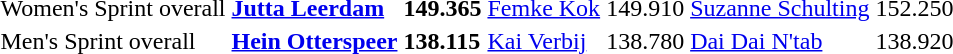<table>
<tr>
<td>Women's Sprint overall</td>
<td><strong><a href='#'>Jutta Leerdam</a></strong></td>
<td><strong>149.365</strong></td>
<td><a href='#'>Femke Kok</a></td>
<td>149.910</td>
<td><a href='#'>Suzanne Schulting</a></td>
<td>152.250</td>
</tr>
<tr>
<td>Men's Sprint overall</td>
<td><strong><a href='#'>Hein Otterspeer</a></strong></td>
<td><strong>138.115</strong></td>
<td><a href='#'>Kai Verbij</a></td>
<td>138.780</td>
<td><a href='#'>Dai Dai N'tab</a></td>
<td>138.920</td>
</tr>
</table>
